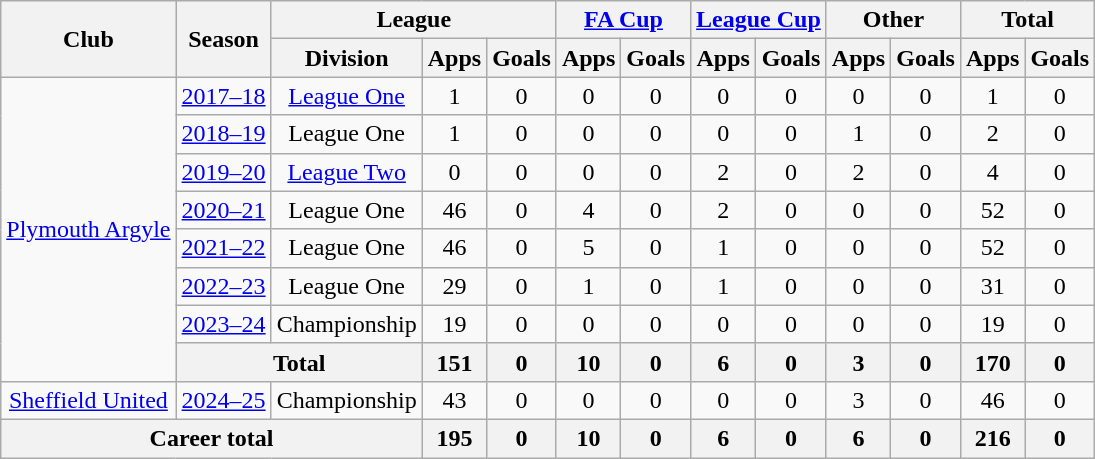<table class="wikitable" style="text-align: center;">
<tr>
<th rowspan="2">Club</th>
<th rowspan="2">Season</th>
<th colspan="3">League</th>
<th colspan="2"><a href='#'>FA Cup</a></th>
<th colspan="2"><a href='#'>League Cup</a></th>
<th colspan="2">Other</th>
<th colspan="2">Total</th>
</tr>
<tr>
<th>Division</th>
<th>Apps</th>
<th>Goals</th>
<th>Apps</th>
<th>Goals</th>
<th>Apps</th>
<th>Goals</th>
<th>Apps</th>
<th>Goals</th>
<th>Apps</th>
<th>Goals</th>
</tr>
<tr>
<td rowspan=8><a href='#'>Plymouth Argyle</a></td>
<td><a href='#'>2017–18</a></td>
<td><a href='#'>League One</a></td>
<td>1</td>
<td>0</td>
<td>0</td>
<td>0</td>
<td>0</td>
<td>0</td>
<td>0</td>
<td>0</td>
<td>1</td>
<td>0</td>
</tr>
<tr>
<td><a href='#'>2018–19</a></td>
<td>League One</td>
<td>1</td>
<td>0</td>
<td>0</td>
<td>0</td>
<td>0</td>
<td>0</td>
<td>1</td>
<td>0</td>
<td>2</td>
<td>0</td>
</tr>
<tr>
<td><a href='#'>2019–20</a></td>
<td><a href='#'>League Two</a></td>
<td>0</td>
<td>0</td>
<td>0</td>
<td>0</td>
<td>2</td>
<td>0</td>
<td>2</td>
<td>0</td>
<td>4</td>
<td>0</td>
</tr>
<tr>
<td><a href='#'>2020–21</a></td>
<td>League One</td>
<td>46</td>
<td>0</td>
<td>4</td>
<td>0</td>
<td>2</td>
<td>0</td>
<td>0</td>
<td>0</td>
<td>52</td>
<td>0</td>
</tr>
<tr>
<td><a href='#'>2021–22</a></td>
<td>League One</td>
<td>46</td>
<td>0</td>
<td>5</td>
<td>0</td>
<td>1</td>
<td>0</td>
<td>0</td>
<td>0</td>
<td>52</td>
<td>0</td>
</tr>
<tr>
<td><a href='#'>2022–23</a></td>
<td>League One</td>
<td>29</td>
<td>0</td>
<td>1</td>
<td>0</td>
<td>1</td>
<td>0</td>
<td>0</td>
<td>0</td>
<td>31</td>
<td>0</td>
</tr>
<tr>
<td><a href='#'>2023–24</a></td>
<td>Championship</td>
<td>19</td>
<td>0</td>
<td>0</td>
<td>0</td>
<td>0</td>
<td>0</td>
<td>0</td>
<td>0</td>
<td>19</td>
<td>0</td>
</tr>
<tr>
<th colspan="2">Total</th>
<th>151</th>
<th>0</th>
<th>10</th>
<th>0</th>
<th>6</th>
<th>0</th>
<th>3</th>
<th>0</th>
<th>170</th>
<th>0</th>
</tr>
<tr>
<td><a href='#'>Sheffield United</a></td>
<td><a href='#'>2024–25</a></td>
<td>Championship</td>
<td>43</td>
<td>0</td>
<td>0</td>
<td>0</td>
<td>0</td>
<td>0</td>
<td>3</td>
<td>0</td>
<td>46</td>
<td>0</td>
</tr>
<tr>
<th colspan="3">Career total</th>
<th>195</th>
<th>0</th>
<th>10</th>
<th>0</th>
<th>6</th>
<th>0</th>
<th>6</th>
<th>0</th>
<th>216</th>
<th>0</th>
</tr>
</table>
